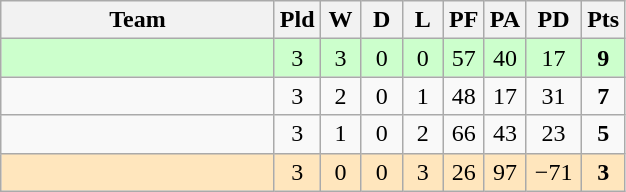<table class="wikitable" style="text-align:center;">
<tr>
<th width=175>Team</th>
<th width=20 abbr="Played">Pld</th>
<th width=20 abbr="Won">W</th>
<th width=20 abbr="Drawn">D</th>
<th width=20 abbr="Lost">L</th>
<th width=20 abbr="Points for">PF</th>
<th width=20 abbr="Points against">PA</th>
<th width=30 abbr="Points difference">PD</th>
<th width=20 abbr="Points">Pts</th>
</tr>
<tr bgcolor=ccffcc>
<td align=left></td>
<td>3</td>
<td>3</td>
<td>0</td>
<td>0</td>
<td>57</td>
<td>40</td>
<td>17</td>
<td><strong> 9 </strong></td>
</tr>
<tr>
<td align=left></td>
<td>3</td>
<td>2</td>
<td>0</td>
<td>1</td>
<td>48</td>
<td>17</td>
<td>31</td>
<td><strong> 7 </strong></td>
</tr>
<tr>
<td align=left></td>
<td>3</td>
<td>1</td>
<td>0</td>
<td>2</td>
<td>66</td>
<td>43</td>
<td>23</td>
<td><strong> 5 </strong></td>
</tr>
<tr bgcolor=ffe6bd>
<td align=left></td>
<td>3</td>
<td>0</td>
<td>0</td>
<td>3</td>
<td>26</td>
<td>97</td>
<td>−71</td>
<td><strong> 3 </strong></td>
</tr>
</table>
